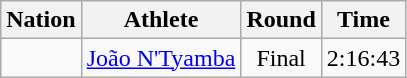<table class="wikitable sortable" style="text-align:center">
<tr>
<th>Nation</th>
<th>Athlete</th>
<th>Round</th>
<th>Time</th>
</tr>
<tr>
<td align=left></td>
<td align=left><a href='#'>João N'Tyamba</a></td>
<td>Final</td>
<td>2:16:43</td>
</tr>
</table>
